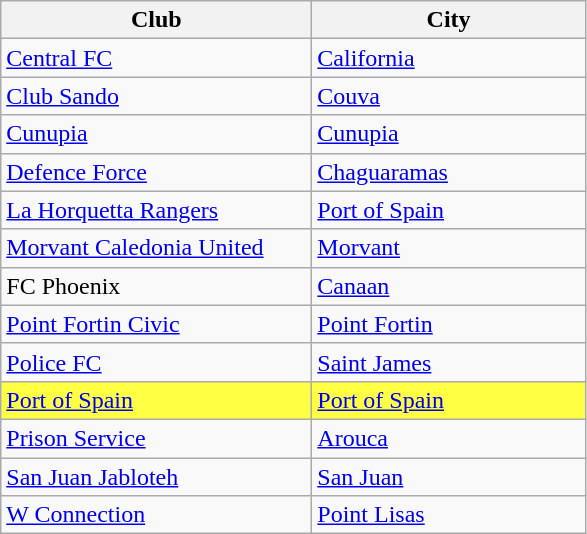<table class="wikitable">
<tr>
<th width="200px">Club</th>
<th width="175px">City</th>
</tr>
<tr>
<td><a href='#'>Central FC</a></td>
<td><a href='#'>California</a></td>
</tr>
<tr>
<td><a href='#'>Club Sando</a></td>
<td><a href='#'>Couva</a></td>
</tr>
<tr>
<td><a href='#'>Cunupia</a></td>
<td><a href='#'>Cunupia</a></td>
</tr>
<tr>
<td><a href='#'>Defence Force</a></td>
<td><a href='#'>Chaguaramas</a></td>
</tr>
<tr>
<td><a href='#'>La Horquetta Rangers</a></td>
<td><a href='#'>Port of Spain</a></td>
</tr>
<tr>
<td><a href='#'>Morvant Caledonia United</a></td>
<td><a href='#'>Morvant</a></td>
</tr>
<tr>
<td>FC Phoenix</td>
<td><a href='#'>Canaan</a></td>
</tr>
<tr>
<td><a href='#'>Point Fortin Civic</a></td>
<td><a href='#'>Point Fortin</a></td>
</tr>
<tr>
<td><a href='#'>Police FC</a></td>
<td><a href='#'>Saint James</a></td>
</tr>
<tr style="background:#ffff44">
<td><a href='#'>Port of Spain</a></td>
<td><a href='#'>Port of Spain</a></td>
</tr>
<tr>
<td><a href='#'>Prison Service</a></td>
<td><a href='#'>Arouca</a></td>
</tr>
<tr>
<td><a href='#'>San Juan Jabloteh</a></td>
<td><a href='#'>San Juan</a></td>
</tr>
<tr>
<td><a href='#'>W Connection</a></td>
<td><a href='#'>Point Lisas</a></td>
</tr>
</table>
